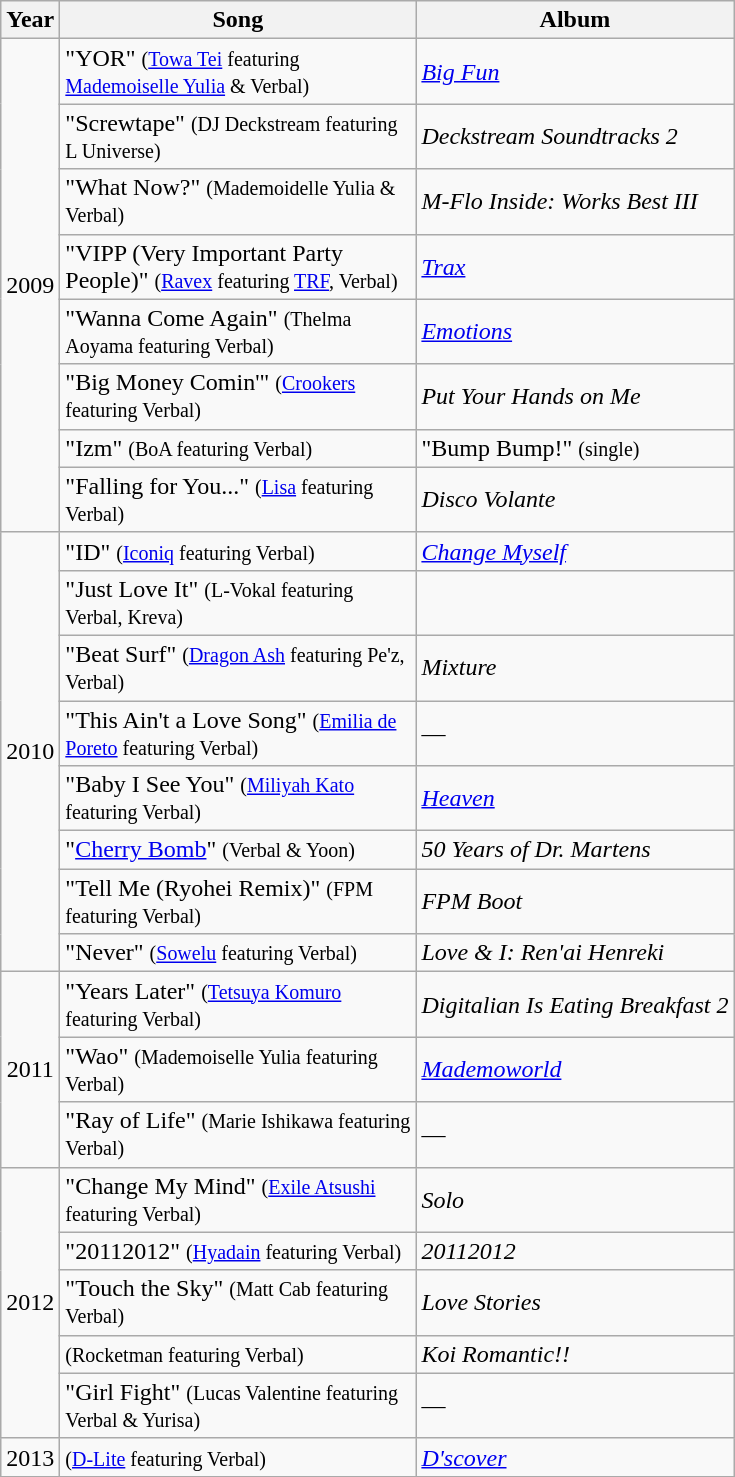<table class="wikitable">
<tr>
<th>Year</th>
<th style="width:230px;">Song</th>
<th>Album</th>
</tr>
<tr>
<td style="text-align:center;" rowspan="8">2009</td>
<td>"YOR" <small>(<a href='#'>Towa Tei</a> featuring <a href='#'>Mademoiselle Yulia</a> & Verbal)</small></td>
<td><em><a href='#'>Big Fun</a></em> </td>
</tr>
<tr>
<td>"Screwtape" <small>(DJ Deckstream featuring L Universe)</small></td>
<td><em>Deckstream Soundtracks 2</em> </td>
</tr>
<tr>
<td>"What Now?" <small>(Mademoidelle Yulia & Verbal)</small></td>
<td><em>M-Flo Inside: Works Best III</em> </td>
</tr>
<tr>
<td>"VIPP (Very Important Party People)" <small>(<a href='#'>Ravex</a> featuring <a href='#'>TRF</a>, Verbal)</small></td>
<td><em><a href='#'>Trax</a></em> </td>
</tr>
<tr>
<td>"Wanna Come Again" <small>(Thelma Aoyama featuring Verbal)</small></td>
<td><em><a href='#'>Emotions</a></em> </td>
</tr>
<tr>
<td>"Big Money Comin'" <small>(<a href='#'>Crookers</a> featuring Verbal)</small></td>
<td><em>Put Your Hands on Me</em> </td>
</tr>
<tr>
<td>"Izm" <small>(BoA featuring Verbal)</small></td>
<td>"Bump Bump!" <small>(single)</small> </td>
</tr>
<tr>
<td>"Falling for You..." <small>(<a href='#'>Lisa</a> featuring Verbal)</small></td>
<td><em>Disco Volante</em> </td>
</tr>
<tr>
<td style="text-align:center;" rowspan="8">2010</td>
<td>"ID" <small>(<a href='#'>Iconiq</a> featuring Verbal)</small></td>
<td><em><a href='#'>Change Myself</a></em> </td>
</tr>
<tr>
<td>"Just Love It" <small>(L-Vokal featuring Verbal, Kreva)</small></td>
<td><em></em>  </td>
</tr>
<tr>
<td>"Beat Surf" <small>(<a href='#'>Dragon Ash</a> featuring Pe'z, Verbal)</small></td>
<td><em>Mixture</em> </td>
</tr>
<tr>
<td>"This Ain't a Love Song" <small>(<a href='#'>Emilia de Poreto</a> featuring Verbal)</small></td>
<td>— </td>
</tr>
<tr>
<td>"Baby I See You" <small>(<a href='#'>Miliyah Kato</a> featuring Verbal)</small></td>
<td><em><a href='#'>Heaven</a></em> </td>
</tr>
<tr>
<td>"<a href='#'>Cherry Bomb</a>" <small>(Verbal & Yoon)</small></td>
<td><em>50 Years of Dr. Martens</em> </td>
</tr>
<tr>
<td>"Tell Me (Ryohei Remix)" <small>(FPM featuring Verbal)</small></td>
<td><em>FPM Boot</em> </td>
</tr>
<tr>
<td>"Never" <small>(<a href='#'>Sowelu</a> featuring Verbal)</small></td>
<td><em>Love & I: Ren'ai Henreki</em> </td>
</tr>
<tr>
<td style="text-align:center;" rowspan="3">2011</td>
<td>"Years Later" <small>(<a href='#'>Tetsuya Komuro</a> featuring Verbal)</small></td>
<td><em>Digitalian Is Eating Breakfast 2</em> </td>
</tr>
<tr>
<td>"Wao" <small>(Mademoiselle Yulia featuring Verbal)</small></td>
<td><em><a href='#'>Mademoworld</a></em></td>
</tr>
<tr>
<td>"Ray of Life" <small>(Marie Ishikawa featuring Verbal)</small></td>
<td>—</td>
</tr>
<tr>
<td style="text-align:center;" rowspan="5">2012</td>
<td>"Change My Mind" <small>(<a href='#'>Exile Atsushi</a> featuring Verbal)</small></td>
<td><em>Solo</em> </td>
</tr>
<tr>
<td>"20112012" <small>(<a href='#'>Hyadain</a> featuring Verbal)</small></td>
<td><em>20112012</em> </td>
</tr>
<tr>
<td>"Touch the Sky" <small>(Matt Cab featuring Verbal)</small></td>
<td><em>Love Stories</em> </td>
</tr>
<tr>
<td> <small>(Rocketman featuring Verbal)</small></td>
<td><em>Koi Romantic!!</em> </td>
</tr>
<tr>
<td>"Girl Fight" <small>(Lucas Valentine featuring Verbal & Yurisa)</small></td>
<td>— </td>
</tr>
<tr>
<td style="text-align:center;" rowspan="1">2013</td>
<td> <small>(<a href='#'>D-Lite</a> featuring Verbal)</small></td>
<td><em><a href='#'>D'scover</a></em> </td>
</tr>
</table>
